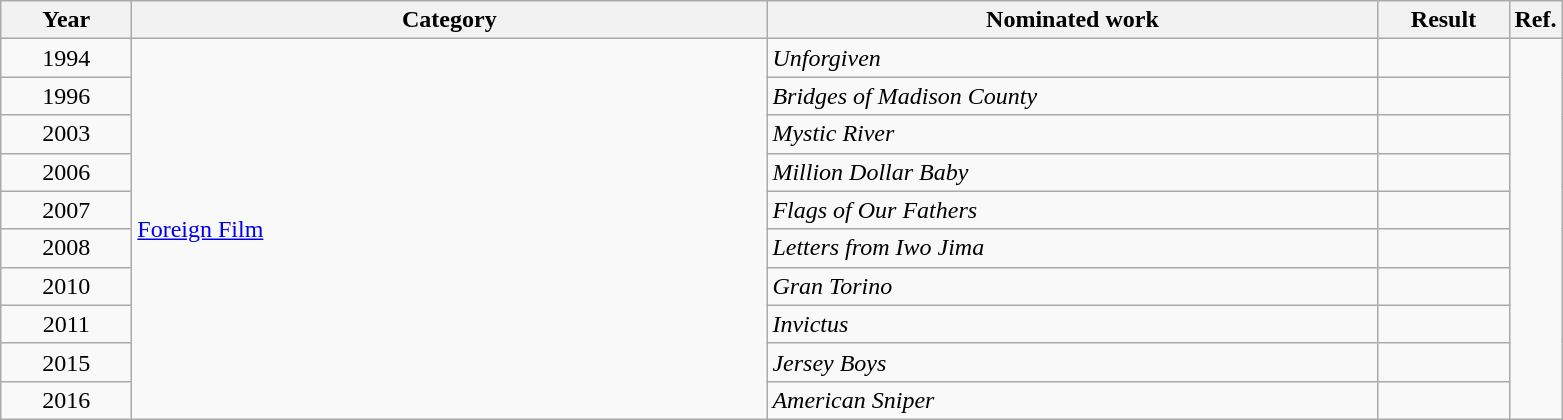<table class=wikitable>
<tr>
<th scope="col" style="width:5em;">Year</th>
<th scope="col" style="width:26em;">Category</th>
<th scope="col" style="width:25em;">Nominated work</th>
<th scope="col" style="width:5em;">Result</th>
<th>Ref.</th>
</tr>
<tr>
<td style="text-align:center;">1994</td>
<td rowspan=10><a href='#'>Foreign Film</a></td>
<td><em>Unforgiven</em></td>
<td></td>
<td rowspan=10></td>
</tr>
<tr>
<td style="text-align:center;">1996</td>
<td><em>Bridges of Madison County</em></td>
<td></td>
</tr>
<tr>
<td style="text-align:center;">2003</td>
<td><em>Mystic River</em></td>
<td></td>
</tr>
<tr>
<td style="text-align:center;">2006</td>
<td><em>Million Dollar Baby</em></td>
<td></td>
</tr>
<tr>
<td style="text-align:center;">2007</td>
<td><em>Flags of Our Fathers</em></td>
<td></td>
</tr>
<tr>
<td style="text-align:center;">2008</td>
<td><em>Letters from Iwo Jima</em></td>
<td></td>
</tr>
<tr>
<td style="text-align:center;">2010</td>
<td><em>Gran Torino</em></td>
<td></td>
</tr>
<tr>
<td style="text-align:center;">2011</td>
<td><em>Invictus</em></td>
<td></td>
</tr>
<tr>
<td style="text-align:center;">2015</td>
<td><em>Jersey Boys</em></td>
<td></td>
</tr>
<tr>
<td style="text-align:center;">2016</td>
<td><em>American Sniper</em></td>
<td></td>
</tr>
</table>
